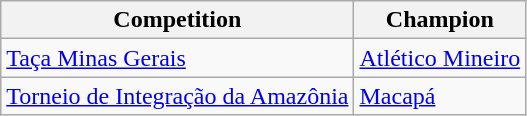<table class="wikitable">
<tr>
<th>Competition</th>
<th>Champion</th>
</tr>
<tr>
<td><a href='#'>Taça Minas Gerais</a></td>
<td><a href='#'>Atlético Mineiro</a></td>
</tr>
<tr>
<td><a href='#'>Torneio de Integração da Amazônia</a></td>
<td><a href='#'>Macapá</a></td>
</tr>
</table>
